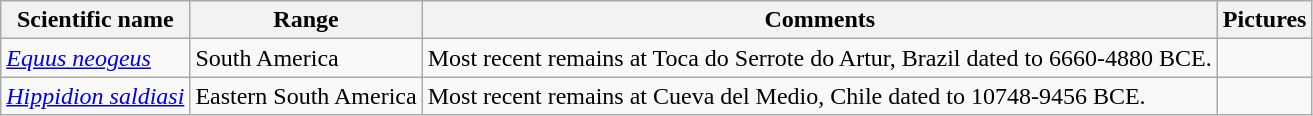<table class="wikitable">
<tr>
<th>Scientific name</th>
<th>Range</th>
<th class="unsortable">Comments</th>
<th class="unsortable">Pictures</th>
</tr>
<tr>
<td><em><a href='#'>Equus neogeus</a></em></td>
<td>South America</td>
<td>Most recent remains at Toca do Serrote do Artur, Brazil dated to 6660-4880 BCE.</td>
<td></td>
</tr>
<tr>
<td><em><a href='#'>Hippidion saldiasi</a></em></td>
<td>Eastern South America</td>
<td>Most recent remains at Cueva del Medio, Chile dated to 10748-9456 BCE.</td>
<td></td>
</tr>
</table>
